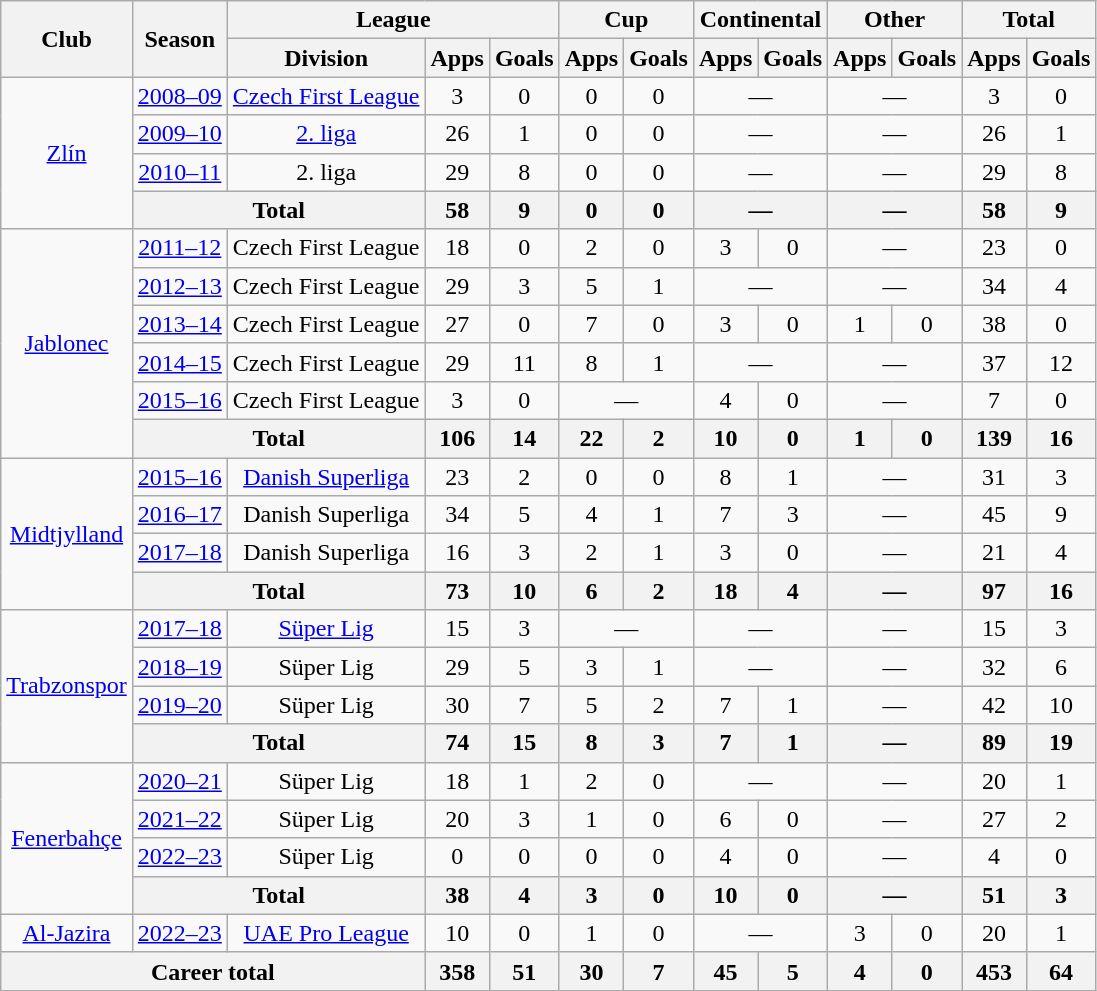<table class="wikitable" style="text-align:center">
<tr>
<th rowspan="2">Club</th>
<th rowspan="2">Season</th>
<th colspan="3">League</th>
<th colspan="2">Cup</th>
<th colspan="2">Continental</th>
<th colspan="2">Other</th>
<th colspan="2">Total</th>
</tr>
<tr>
<th>Division</th>
<th>Apps</th>
<th>Goals</th>
<th>Apps</th>
<th>Goals</th>
<th>Apps</th>
<th>Goals</th>
<th>Apps</th>
<th>Goals</th>
<th>Apps</th>
<th>Goals</th>
</tr>
<tr>
<td rowspan="4"><a href='#'>Zlín</a></td>
<td><a href='#'>2008–09</a></td>
<td><a href='#'>Czech First League</a></td>
<td>3</td>
<td>0</td>
<td>0</td>
<td>0</td>
<td colspan="2">—</td>
<td colspan="2">—</td>
<td>3</td>
<td>0</td>
</tr>
<tr>
<td><a href='#'>2009–10</a></td>
<td><a href='#'>2. liga</a></td>
<td>26</td>
<td>1</td>
<td>0</td>
<td>0</td>
<td colspan="2">—</td>
<td colspan="2">—</td>
<td>26</td>
<td>1</td>
</tr>
<tr>
<td><a href='#'>2010–11</a></td>
<td>2. liga</td>
<td>29</td>
<td>8</td>
<td>0</td>
<td>0</td>
<td colspan="2">—</td>
<td colspan="2">—</td>
<td>29</td>
<td>8</td>
</tr>
<tr>
<th colspan="2">Total</th>
<th>58</th>
<th>9</th>
<th>0</th>
<th>0</th>
<th colspan="2">—</th>
<th colspan="2">—</th>
<th>58</th>
<th>9</th>
</tr>
<tr>
<td rowspan="6"><a href='#'>Jablonec</a></td>
<td><a href='#'>2011–12</a></td>
<td>Czech First League</td>
<td>18</td>
<td>0</td>
<td>2</td>
<td>0</td>
<td>3</td>
<td>0</td>
<td colspan="2">—</td>
<td>23</td>
<td>0</td>
</tr>
<tr>
<td><a href='#'>2012–13</a></td>
<td>Czech First League</td>
<td>29</td>
<td>3</td>
<td>5</td>
<td>1</td>
<td colspan="2">—</td>
<td colspan="2">—</td>
<td>34</td>
<td>4</td>
</tr>
<tr>
<td><a href='#'>2013–14</a></td>
<td>Czech First League</td>
<td>27</td>
<td>0</td>
<td>7</td>
<td>0</td>
<td>3</td>
<td>0</td>
<td>1</td>
<td>0</td>
<td>38</td>
<td>0</td>
</tr>
<tr>
<td><a href='#'>2014–15</a></td>
<td>Czech First League</td>
<td>29</td>
<td>11</td>
<td>8</td>
<td>1</td>
<td colspan="2">—</td>
<td colspan="2">—</td>
<td>37</td>
<td>12</td>
</tr>
<tr>
<td><a href='#'>2015–16</a></td>
<td>Czech First League</td>
<td>3</td>
<td>0</td>
<td colspan="2">—</td>
<td>4</td>
<td>0</td>
<td colspan="2">—</td>
<td>7</td>
<td>0</td>
</tr>
<tr>
<th colspan="2">Total</th>
<th>106</th>
<th>14</th>
<th>22</th>
<th>2</th>
<th>10</th>
<th>0</th>
<th>1</th>
<th>0</th>
<th>139</th>
<th>16</th>
</tr>
<tr>
<td rowspan="4"><a href='#'>Midtjylland</a></td>
<td><a href='#'>2015–16</a></td>
<td><a href='#'>Danish Superliga</a></td>
<td>23</td>
<td>2</td>
<td>0</td>
<td>0</td>
<td>8</td>
<td>1</td>
<td colspan="2">—</td>
<td>31</td>
<td>3</td>
</tr>
<tr>
<td><a href='#'>2016–17</a></td>
<td>Danish Superliga</td>
<td>34</td>
<td>5</td>
<td>4</td>
<td>1</td>
<td>7</td>
<td>3</td>
<td colspan="2">—</td>
<td>45</td>
<td>9</td>
</tr>
<tr>
<td><a href='#'>2017–18</a></td>
<td>Danish Superliga</td>
<td>16</td>
<td>3</td>
<td>2</td>
<td>1</td>
<td>3</td>
<td>0</td>
<td colspan="2">—</td>
<td>21</td>
<td>4</td>
</tr>
<tr>
<th colspan="2">Total</th>
<th>73</th>
<th>10</th>
<th>6</th>
<th>2</th>
<th>18</th>
<th>4</th>
<th colspan="2">—</th>
<th>97</th>
<th>16</th>
</tr>
<tr>
<td rowspan="4"><a href='#'>Trabzonspor</a></td>
<td><a href='#'>2017–18</a></td>
<td><a href='#'>Süper Lig</a></td>
<td>15</td>
<td>3</td>
<td colspan="2">—</td>
<td colspan="2">—</td>
<td colspan="2">—</td>
<td>15</td>
<td>3</td>
</tr>
<tr>
<td><a href='#'>2018–19</a></td>
<td>Süper Lig</td>
<td>29</td>
<td>5</td>
<td>3</td>
<td>1</td>
<td colspan="2">—</td>
<td colspan="2">—</td>
<td>32</td>
<td>6</td>
</tr>
<tr>
<td><a href='#'>2019–20</a></td>
<td>Süper Lig</td>
<td>30</td>
<td>7</td>
<td>5</td>
<td>2</td>
<td>7</td>
<td>1</td>
<td colspan="2">—</td>
<td>42</td>
<td>10</td>
</tr>
<tr>
<th colspan="2">Total</th>
<th>74</th>
<th>15</th>
<th>8</th>
<th>3</th>
<th>7</th>
<th>1</th>
<th colspan="2">—</th>
<th>89</th>
<th>19</th>
</tr>
<tr>
<td rowspan="4"><a href='#'>Fenerbahçe</a></td>
<td><a href='#'>2020–21</a></td>
<td>Süper Lig</td>
<td>18</td>
<td>1</td>
<td>2</td>
<td>0</td>
<td colspan="2">—</td>
<td colspan="2">—</td>
<td>20</td>
<td>1</td>
</tr>
<tr>
<td><a href='#'>2021–22</a></td>
<td>Süper Lig</td>
<td>20</td>
<td>3</td>
<td>1</td>
<td>0</td>
<td>6</td>
<td>0</td>
<td colspan="2">—</td>
<td>27</td>
<td>2</td>
</tr>
<tr>
<td><a href='#'>2022–23</a></td>
<td>Süper Lig</td>
<td>0</td>
<td>0</td>
<td>0</td>
<td>0</td>
<td>4</td>
<td>0</td>
<td colspan="2">—</td>
<td>4</td>
<td>0</td>
</tr>
<tr>
<th colspan="2">Total</th>
<th>38</th>
<th>4</th>
<th>3</th>
<th>0</th>
<th>10</th>
<th>0</th>
<th colspan="2">—</th>
<th>51</th>
<th>3</th>
</tr>
<tr>
<td rowspan="1"><a href='#'>Al-Jazira</a></td>
<td><a href='#'>2022–23</a></td>
<td><a href='#'>UAE Pro League</a></td>
<td>10</td>
<td>0</td>
<td>1</td>
<td>0</td>
<td colspan="2">—</td>
<td>3</td>
<td>0</td>
<td>20</td>
<td>1</td>
</tr>
<tr>
<th colspan="3">Career total</th>
<th>358</th>
<th>51</th>
<th>30</th>
<th>7</th>
<th>45</th>
<th>5</th>
<th>4</th>
<th>0</th>
<th>453</th>
<th>64</th>
</tr>
</table>
